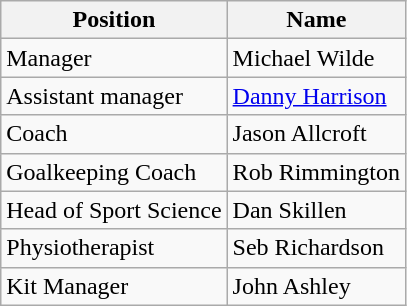<table class=wikitable>
<tr>
<th>Position</th>
<th>Name</th>
</tr>
<tr>
<td>Manager</td>
<td> Michael Wilde</td>
</tr>
<tr>
<td>Assistant manager</td>
<td> <a href='#'>Danny Harrison</a></td>
</tr>
<tr>
<td>Coach</td>
<td> Jason Allcroft</td>
</tr>
<tr>
<td>Goalkeeping Coach</td>
<td> Rob Rimmington</td>
</tr>
<tr>
<td>Head of Sport Science</td>
<td> Dan Skillen</td>
</tr>
<tr>
<td>Physiotherapist</td>
<td> Seb Richardson</td>
</tr>
<tr>
<td>Kit Manager</td>
<td> John Ashley</td>
</tr>
</table>
